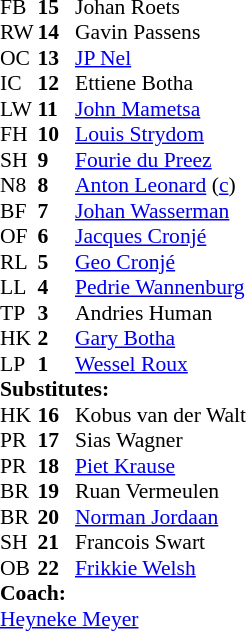<table cellspacing="0" cellpadding="0" style="font-size:90%">
<tr>
<th width="25"></th>
<th width="25"></th>
</tr>
<tr>
<td>FB</td>
<td><strong>15</strong></td>
<td>Johan Roets</td>
</tr>
<tr>
<td>RW</td>
<td><strong>14</strong></td>
<td>Gavin Passens</td>
</tr>
<tr>
<td>OC</td>
<td><strong>13</strong></td>
<td><a href='#'>JP Nel</a></td>
</tr>
<tr>
<td>IC</td>
<td><strong>12</strong></td>
<td>Ettiene Botha</td>
</tr>
<tr>
<td>LW</td>
<td><strong>11</strong></td>
<td><a href='#'>John Mametsa</a></td>
</tr>
<tr>
<td>FH</td>
<td><strong>10</strong></td>
<td><a href='#'>Louis Strydom</a></td>
</tr>
<tr>
<td>SH</td>
<td><strong>9</strong></td>
<td><a href='#'>Fourie du Preez</a></td>
</tr>
<tr>
<td>N8</td>
<td><strong>8</strong></td>
<td><a href='#'>Anton Leonard</a> (<a href='#'>c</a>)</td>
</tr>
<tr>
<td>BF</td>
<td><strong>7</strong></td>
<td><a href='#'>Johan Wasserman</a></td>
</tr>
<tr>
<td>OF</td>
<td><strong>6</strong></td>
<td><a href='#'>Jacques Cronjé</a></td>
</tr>
<tr>
<td>RL</td>
<td><strong>5</strong></td>
<td><a href='#'>Geo Cronjé</a></td>
</tr>
<tr>
<td>LL</td>
<td><strong>4</strong></td>
<td><a href='#'>Pedrie Wannenburg</a></td>
</tr>
<tr>
<td>TP</td>
<td><strong>3</strong></td>
<td>Andries Human</td>
</tr>
<tr>
<td>HK</td>
<td><strong>2</strong></td>
<td><a href='#'>Gary Botha</a></td>
</tr>
<tr>
<td>LP</td>
<td><strong>1</strong></td>
<td><a href='#'>Wessel Roux</a></td>
</tr>
<tr>
<td colspan="3"><strong>Substitutes:</strong></td>
</tr>
<tr>
<td>HK</td>
<td><strong>16</strong></td>
<td>Kobus van der Walt</td>
</tr>
<tr>
<td>PR</td>
<td><strong>17</strong></td>
<td>Sias Wagner</td>
</tr>
<tr>
<td>PR</td>
<td><strong>18</strong></td>
<td><a href='#'>Piet Krause</a></td>
</tr>
<tr>
<td>BR</td>
<td><strong>19</strong></td>
<td>Ruan Vermeulen</td>
</tr>
<tr>
<td>BR</td>
<td><strong>20</strong></td>
<td><a href='#'>Norman Jordaan</a></td>
</tr>
<tr>
<td>SH</td>
<td><strong>21</strong></td>
<td>Francois Swart</td>
</tr>
<tr>
<td>OB</td>
<td><strong>22</strong></td>
<td><a href='#'>Frikkie Welsh</a></td>
</tr>
<tr>
<td colspan="3"><strong>Coach:</strong></td>
</tr>
<tr>
<td colspan="4"><a href='#'>Heyneke Meyer</a></td>
</tr>
</table>
